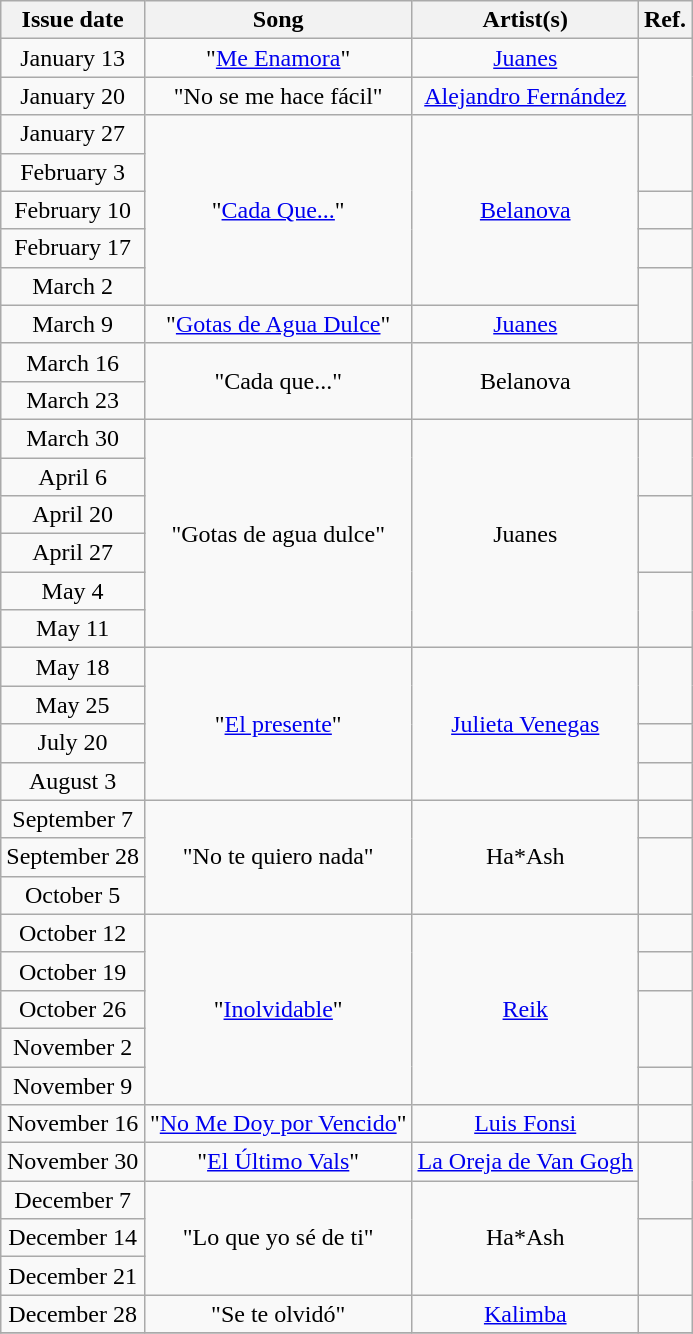<table class="wikitable plainrowheaders" style="text-align: center">
<tr>
<th>Issue date</th>
<th>Song</th>
<th>Artist(s)</th>
<th>Ref.</th>
</tr>
<tr>
<td>January 13</td>
<td style="text-align: center;">"<a href='#'>Me Enamora</a>"</td>
<td style="text-align: center;"><a href='#'>Juanes</a></td>
<td style="text-align: center;" rowspan="2"></td>
</tr>
<tr>
<td>January 20</td>
<td style="text-align: center;">"No se me hace fácil"</td>
<td style="text-align: center;"><a href='#'>Alejandro Fernández</a></td>
</tr>
<tr>
<td>January 27</td>
<td style="text-align: center;" rowspan="5">"<a href='#'>Cada Que...</a>"</td>
<td style="text-align: center;" rowspan="5"><a href='#'>Belanova</a></td>
<td style="text-align: center;" rowspan="2"></td>
</tr>
<tr>
<td>February 3</td>
</tr>
<tr>
<td>February 10</td>
<td style="text-align: center;"></td>
</tr>
<tr>
<td>February 17</td>
<td style="text-align: center;"></td>
</tr>
<tr>
<td>March 2</td>
<td style="text-align: center;" rowspan="2"></td>
</tr>
<tr>
<td>March 9</td>
<td style="text-align: center;">"<a href='#'>Gotas de Agua Dulce</a>"</td>
<td style="text-align: center;"><a href='#'>Juanes</a></td>
</tr>
<tr>
<td>March 16</td>
<td style="text-align: center;" rowspan="2">"Cada que..."</td>
<td style="text-align: center;" rowspan="2">Belanova</td>
<td style="text-align: center;" rowspan="2"></td>
</tr>
<tr>
<td>March 23</td>
</tr>
<tr>
<td>March 30</td>
<td style="text-align: center;" rowspan="6">"Gotas de agua dulce"</td>
<td style="text-align: center;" rowspan="6">Juanes</td>
<td style="text-align: center;" rowspan="2"></td>
</tr>
<tr>
<td>April 6</td>
</tr>
<tr>
<td>April 20</td>
<td style="text-align: center;" rowspan="2"></td>
</tr>
<tr>
<td>April 27</td>
</tr>
<tr>
<td>May 4</td>
<td style="text-align: center;" rowspan="2"></td>
</tr>
<tr>
<td>May 11</td>
</tr>
<tr>
<td>May 18</td>
<td style="text-align: center;" rowspan="4">"<a href='#'>El presente</a>"</td>
<td style="text-align: center;" rowspan="4"><a href='#'>Julieta Venegas</a></td>
<td style="text-align: center;" rowspan="2"></td>
</tr>
<tr>
<td>May 25</td>
</tr>
<tr>
<td>July 20</td>
<td style="text-align: center;" rowspan="1"></td>
</tr>
<tr>
<td>August 3</td>
<td style="text-align: center;" rowspan="1"></td>
</tr>
<tr>
<td>September 7</td>
<td style="text-align: center;" rowspan="3">"No te quiero nada"</td>
<td style="text-align: center;" rowspan="3">Ha*Ash</td>
<td style="text-align: center;" rowspan="1"></td>
</tr>
<tr>
<td>September 28</td>
<td style="text-align: center;" rowspan="2"></td>
</tr>
<tr>
<td>October 5</td>
</tr>
<tr>
<td>October 12</td>
<td style="text-align: center;" rowspan="5">"<a href='#'>Inolvidable</a>"</td>
<td style="text-align: center;" rowspan="5"><a href='#'>Reik</a></td>
<td style="text-align: center;"></td>
</tr>
<tr>
<td>October 19</td>
<td style="text-align: center;"></td>
</tr>
<tr>
<td>October 26</td>
<td style="text-align: center;" rowspan="2"></td>
</tr>
<tr>
<td>November 2</td>
</tr>
<tr>
<td>November 9</td>
<td style="text-align: center;"></td>
</tr>
<tr>
<td>November 16</td>
<td style="text-align: center;">"<a href='#'>No Me Doy por Vencido</a>"</td>
<td style="text-align: center;"><a href='#'>Luis Fonsi</a></td>
<td style="text-align: center;"></td>
</tr>
<tr>
<td>November 30</td>
<td style="text-align: center;">"<a href='#'>El Último Vals</a>"</td>
<td style="text-align: center;"><a href='#'>La Oreja de Van Gogh</a></td>
<td style="text-align: center;" rowspan="2"></td>
</tr>
<tr>
<td>December 7</td>
<td style="text-align: center;" rowspan="3">"Lo que yo sé de ti"</td>
<td style="text-align: center;" rowspan="3">Ha*Ash</td>
</tr>
<tr>
<td>December 14</td>
<td style="text-align: center;" rowspan="2"></td>
</tr>
<tr>
<td>December 21</td>
</tr>
<tr>
<td>December 28</td>
<td style="text-align: center;">"Se te olvidó"</td>
<td style="text-align: center;"><a href='#'>Kalimba</a></td>
<td style="text-align: center;"></td>
</tr>
<tr>
</tr>
</table>
